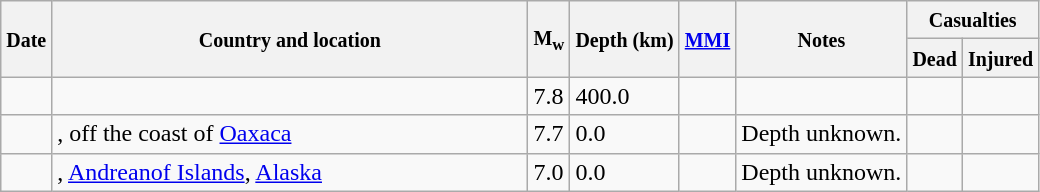<table class="wikitable sortable sort-under" style="border:1px black; margin-left:1em;">
<tr>
<th rowspan="2"><small>Date</small></th>
<th rowspan="2" style="width: 310px"><small>Country and location</small></th>
<th rowspan="2"><small>M<sub>w</sub></small></th>
<th rowspan="2"><small>Depth (km)</small></th>
<th rowspan="2"><small><a href='#'>MMI</a></small></th>
<th rowspan="2" class="unsortable"><small>Notes</small></th>
<th colspan="2"><small>Casualties</small></th>
</tr>
<tr>
<th><small>Dead</small></th>
<th><small>Injured</small></th>
</tr>
<tr>
<td></td>
<td></td>
<td>7.8</td>
<td>400.0</td>
<td></td>
<td></td>
<td></td>
<td></td>
</tr>
<tr>
<td></td>
<td>, off the coast of <a href='#'>Oaxaca</a></td>
<td>7.7</td>
<td>0.0</td>
<td></td>
<td>Depth unknown.</td>
<td></td>
<td></td>
</tr>
<tr>
<td></td>
<td>, <a href='#'>Andreanof Islands</a>, <a href='#'>Alaska</a></td>
<td>7.0</td>
<td>0.0</td>
<td></td>
<td>Depth unknown.</td>
<td></td>
<td></td>
</tr>
</table>
